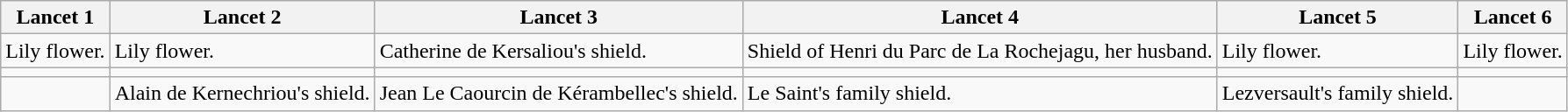<table class="wikitable">
<tr>
<th>Lancet 1</th>
<th>Lancet 2</th>
<th>Lancet 3</th>
<th>Lancet 4</th>
<th>Lancet 5</th>
<th>Lancet 6</th>
</tr>
<tr>
<td>Lily flower.</td>
<td>Lily flower.</td>
<td>Catherine de Kersaliou's shield.</td>
<td>Shield of Henri du Parc de La Rochejagu, her husband.</td>
<td>Lily flower.</td>
<td>Lily flower.</td>
</tr>
<tr>
<td></td>
<td></td>
<td></td>
<td></td>
<td></td>
<td></td>
</tr>
<tr>
<td></td>
<td>Alain de Kernechriou's shield.</td>
<td>Jean Le Caourcin de Kérambellec's shield.</td>
<td>Le Saint's family shield.</td>
<td>Lezversault's family shield.</td>
<td></td>
</tr>
</table>
